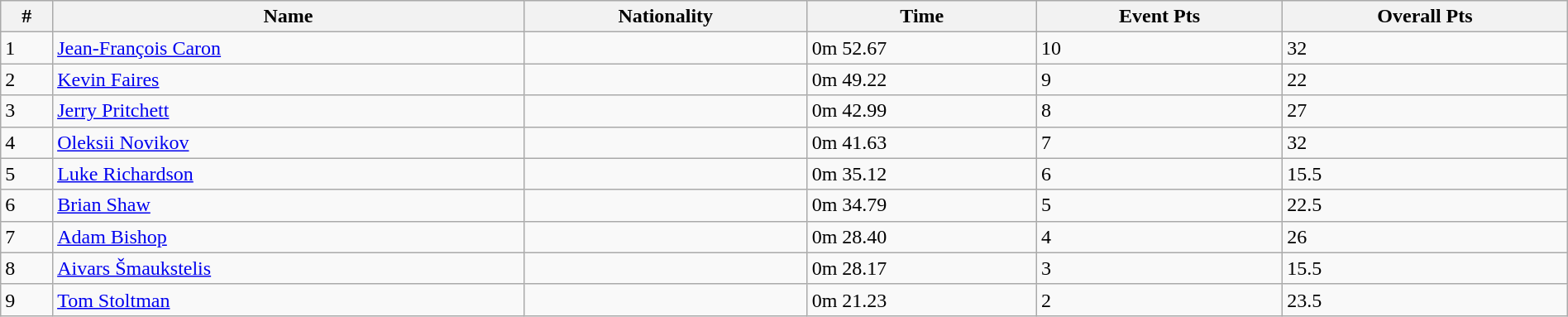<table class="wikitable sortable" style="display: inline-table;width: 100%;">
<tr>
<th>#</th>
<th>Name</th>
<th>Nationality</th>
<th>Time</th>
<th>Event Pts</th>
<th>Overall Pts</th>
</tr>
<tr>
<td>1</td>
<td><a href='#'>Jean-François Caron</a></td>
<td></td>
<td>0m 52.67</td>
<td>10</td>
<td>32</td>
</tr>
<tr>
<td>2</td>
<td><a href='#'>Kevin Faires</a></td>
<td></td>
<td>0m 49.22</td>
<td>9</td>
<td>22</td>
</tr>
<tr>
<td>3</td>
<td><a href='#'>Jerry Pritchett</a></td>
<td></td>
<td>0m 42.99</td>
<td>8</td>
<td>27</td>
</tr>
<tr>
<td>4</td>
<td><a href='#'>Oleksii Novikov</a></td>
<td></td>
<td>0m 41.63</td>
<td>7</td>
<td>32</td>
</tr>
<tr>
<td>5</td>
<td><a href='#'>Luke Richardson</a></td>
<td></td>
<td>0m 35.12</td>
<td>6</td>
<td>15.5</td>
</tr>
<tr>
<td>6</td>
<td><a href='#'>Brian Shaw</a></td>
<td></td>
<td>0m 34.79</td>
<td>5</td>
<td>22.5</td>
</tr>
<tr>
<td>7</td>
<td><a href='#'>Adam Bishop</a></td>
<td></td>
<td>0m 28.40</td>
<td>4</td>
<td>26</td>
</tr>
<tr>
<td>8</td>
<td><a href='#'>Aivars Šmaukstelis</a></td>
<td></td>
<td>0m 28.17</td>
<td>3</td>
<td>15.5</td>
</tr>
<tr>
<td>9</td>
<td><a href='#'>Tom Stoltman</a></td>
<td></td>
<td>0m 21.23</td>
<td>2</td>
<td>23.5</td>
</tr>
</table>
